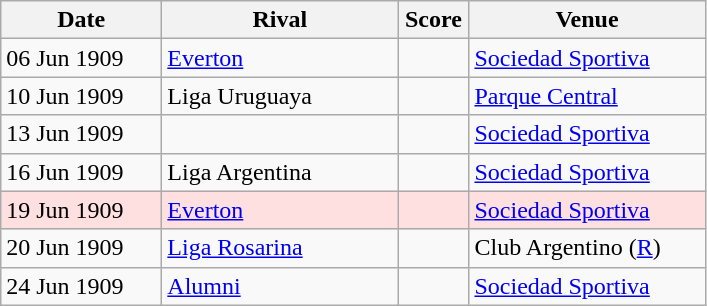<table class="wikitable sortable">
<tr>
<th width=100px>Date</th>
<th width=150px>Rival</th>
<th width=40px>Score</th>
<th width=150px>Venue</th>
</tr>
<tr>
<td>06 Jun 1909</td>
<td> <a href='#'>Everton</a></td>
<td></td>
<td><a href='#'>Sociedad Sportiva</a></td>
</tr>
<tr>
<td>10 Jun 1909</td>
<td> Liga Uruguaya</td>
<td></td>
<td><a href='#'>Parque Central</a></td>
</tr>
<tr>
<td>13 Jun 1909</td>
<td> </td>
<td></td>
<td><a href='#'>Sociedad Sportiva</a></td>
</tr>
<tr>
<td>16 Jun 1909</td>
<td> Liga Argentina</td>
<td></td>
<td><a href='#'>Sociedad Sportiva</a></td>
</tr>
<tr style="background:#ffe0e0">
<td>19 Jun 1909</td>
<td> <a href='#'>Everton</a></td>
<td></td>
<td><a href='#'>Sociedad Sportiva</a></td>
</tr>
<tr>
<td>20 Jun 1909</td>
<td> <a href='#'>Liga Rosarina</a></td>
<td></td>
<td>Club Argentino (<a href='#'>R</a>)</td>
</tr>
<tr>
<td>24 Jun 1909</td>
<td> <a href='#'>Alumni</a></td>
<td></td>
<td><a href='#'>Sociedad Sportiva</a></td>
</tr>
</table>
